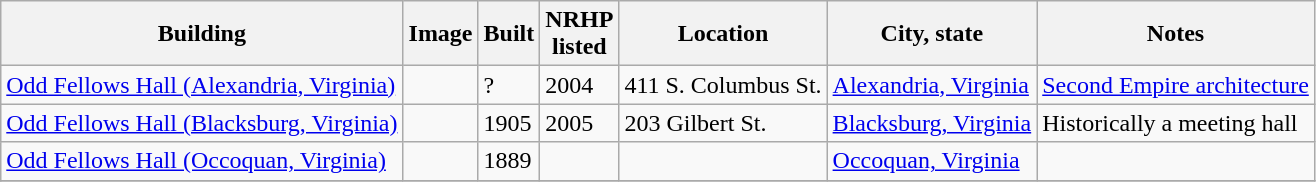<table class="wikitable sortable">
<tr>
<th>Building<br></th>
<th class="unsortable">Image</th>
<th>Built</th>
<th>NRHP<br>listed</th>
<th>Location</th>
<th>City, state</th>
<th class="unsortable">Notes</th>
</tr>
<tr>
<td><a href='#'>Odd Fellows Hall (Alexandria, Virginia)</a></td>
<td></td>
<td>?</td>
<td>2004</td>
<td>411 S. Columbus St.<br><small></small></td>
<td><a href='#'>Alexandria, Virginia</a></td>
<td><a href='#'>Second Empire architecture</a></td>
</tr>
<tr>
<td><a href='#'>Odd Fellows Hall (Blacksburg, Virginia)</a></td>
<td></td>
<td>1905</td>
<td>2005</td>
<td>203 Gilbert St.<br><small></small></td>
<td><a href='#'>Blacksburg, Virginia</a></td>
<td>Historically a meeting hall</td>
</tr>
<tr>
<td><a href='#'>Odd Fellows Hall (Occoquan, Virginia)</a></td>
<td></td>
<td>1889</td>
<td></td>
<td><br><small></small></td>
<td><a href='#'>Occoquan, Virginia</a></td>
<td></td>
</tr>
<tr>
</tr>
</table>
